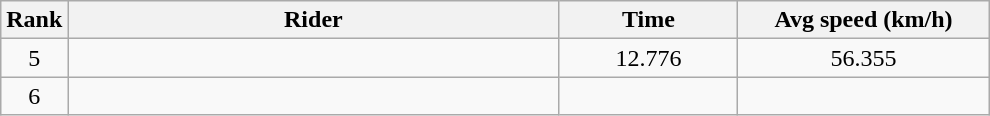<table class="wikitable sortable" style="text-align:center;">
<tr>
<th>Rank</th>
<th style="width:20em;">Rider</th>
<th style="width:7em;">Time</th>
<th style="width:10em;">Avg speed (km/h)</th>
</tr>
<tr>
<td>5</td>
<td align=left></td>
<td>12.776</td>
<td>56.355</td>
</tr>
<tr>
<td>6</td>
<td align=left></td>
<td></td>
<td></td>
</tr>
</table>
